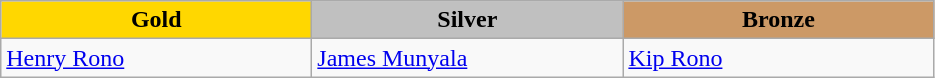<table class="wikitable" style="text-align:left">
<tr align="center">
<td width=200 bgcolor=gold><strong>Gold</strong></td>
<td width=200 bgcolor=silver><strong>Silver</strong></td>
<td width=200 bgcolor=CC9966><strong>Bronze</strong></td>
</tr>
<tr>
<td><a href='#'>Henry Rono</a><br><em></em></td>
<td><a href='#'>James Munyala</a><br><em></em></td>
<td><a href='#'>Kip Rono</a><br><em></em></td>
</tr>
</table>
